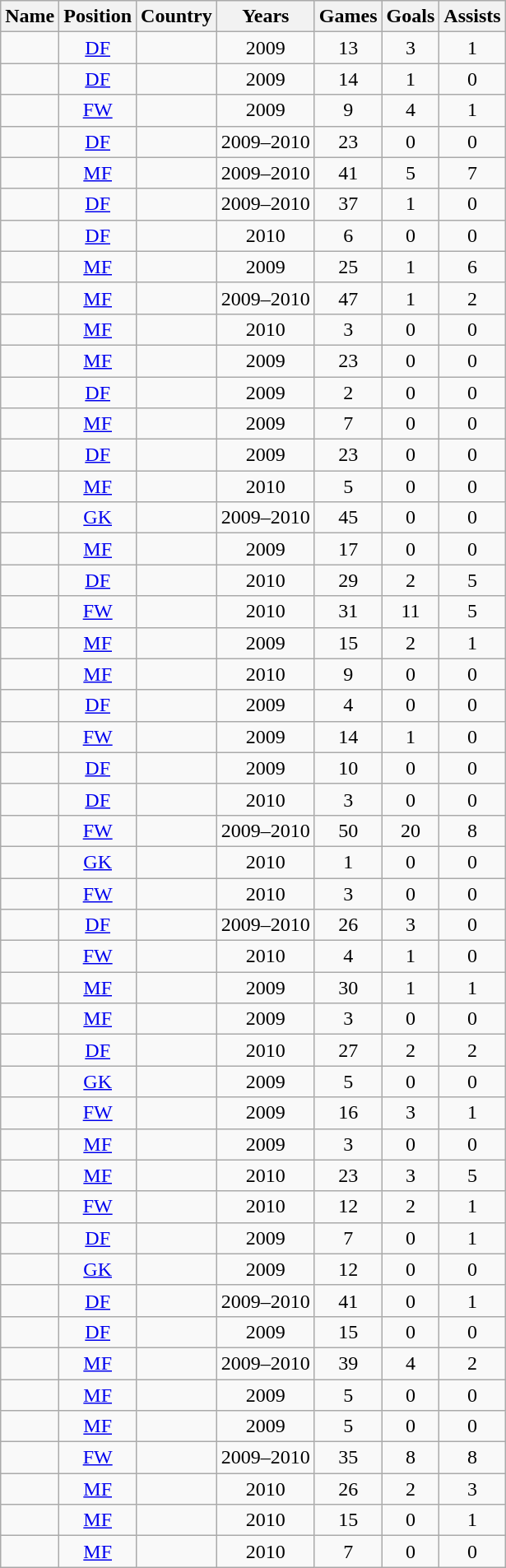<table class="wikitable sortable" style="text-align:center;">
<tr>
<th>Name</th>
<th>Position</th>
<th>Country</th>
<th>Years</th>
<th>Games</th>
<th>Goals</th>
<th>Assists</th>
</tr>
<tr>
<td align=left></td>
<td><a href='#'>DF</a></td>
<td align=left></td>
<td>2009</td>
<td>13</td>
<td>3</td>
<td>1</td>
</tr>
<tr>
<td align=left></td>
<td><a href='#'>DF</a></td>
<td align=left></td>
<td>2009</td>
<td>14</td>
<td>1</td>
<td>0</td>
</tr>
<tr>
<td align=left></td>
<td><a href='#'>FW</a></td>
<td align=left></td>
<td>2009</td>
<td>9</td>
<td>4</td>
<td>1</td>
</tr>
<tr>
<td align=left></td>
<td><a href='#'>DF</a></td>
<td align=left></td>
<td>2009–2010</td>
<td>23</td>
<td>0</td>
<td>0</td>
</tr>
<tr>
<td align=left></td>
<td><a href='#'>MF</a></td>
<td align=left></td>
<td>2009–2010</td>
<td>41</td>
<td>5</td>
<td>7</td>
</tr>
<tr>
<td align=left></td>
<td><a href='#'>DF</a></td>
<td align=left></td>
<td>2009–2010</td>
<td>37</td>
<td>1</td>
<td>0</td>
</tr>
<tr>
<td align=left></td>
<td><a href='#'>DF</a></td>
<td align=left></td>
<td>2010</td>
<td>6</td>
<td>0</td>
<td>0</td>
</tr>
<tr>
<td align=left></td>
<td><a href='#'>MF</a></td>
<td align=left></td>
<td>2009</td>
<td>25</td>
<td>1</td>
<td>6</td>
</tr>
<tr>
<td align=left></td>
<td><a href='#'>MF</a></td>
<td align=left></td>
<td>2009–2010</td>
<td>47</td>
<td>1</td>
<td>2</td>
</tr>
<tr>
<td align=left></td>
<td><a href='#'>MF</a></td>
<td align=left></td>
<td>2010</td>
<td>3</td>
<td>0</td>
<td>0</td>
</tr>
<tr>
<td align=left></td>
<td><a href='#'>MF</a></td>
<td align=left></td>
<td>2009</td>
<td>23</td>
<td>0</td>
<td>0</td>
</tr>
<tr>
<td align=left></td>
<td><a href='#'>DF</a></td>
<td align=left></td>
<td>2009</td>
<td>2</td>
<td>0</td>
<td>0</td>
</tr>
<tr>
<td align=left></td>
<td><a href='#'>MF</a></td>
<td align=left></td>
<td>2009</td>
<td>7</td>
<td>0</td>
<td>0</td>
</tr>
<tr>
<td align=left></td>
<td><a href='#'>DF</a></td>
<td align=left></td>
<td>2009</td>
<td>23</td>
<td>0</td>
<td>0</td>
</tr>
<tr>
<td align=left></td>
<td><a href='#'>MF</a></td>
<td align=left></td>
<td>2010</td>
<td>5</td>
<td>0</td>
<td>0</td>
</tr>
<tr>
<td align=left></td>
<td><a href='#'>GK</a></td>
<td align=left></td>
<td>2009–2010</td>
<td>45</td>
<td>0</td>
<td>0</td>
</tr>
<tr>
<td align=left></td>
<td><a href='#'>MF</a></td>
<td align=left></td>
<td>2009</td>
<td>17</td>
<td>0</td>
<td>0</td>
</tr>
<tr>
<td align=left></td>
<td><a href='#'>DF</a></td>
<td align=left></td>
<td>2010</td>
<td>29</td>
<td>2</td>
<td>5</td>
</tr>
<tr>
<td align=left></td>
<td><a href='#'>FW</a></td>
<td align=left></td>
<td>2010</td>
<td>31</td>
<td>11</td>
<td>5</td>
</tr>
<tr>
<td align=left></td>
<td><a href='#'>MF</a></td>
<td align=left></td>
<td>2009</td>
<td>15</td>
<td>2</td>
<td>1</td>
</tr>
<tr>
<td align=left></td>
<td><a href='#'>MF</a></td>
<td align=left></td>
<td>2010</td>
<td>9</td>
<td>0</td>
<td>0</td>
</tr>
<tr>
<td align=left></td>
<td><a href='#'>DF</a></td>
<td align=left></td>
<td>2009</td>
<td>4</td>
<td>0</td>
<td>0</td>
</tr>
<tr>
<td align=left></td>
<td><a href='#'>FW</a></td>
<td align=left></td>
<td>2009</td>
<td>14</td>
<td>1</td>
<td>0</td>
</tr>
<tr>
<td align=left></td>
<td><a href='#'>DF</a></td>
<td align=left></td>
<td>2009</td>
<td>10</td>
<td>0</td>
<td>0</td>
</tr>
<tr>
<td align=left></td>
<td><a href='#'>DF</a></td>
<td align=left></td>
<td>2010</td>
<td>3</td>
<td>0</td>
<td>0</td>
</tr>
<tr>
<td align=left></td>
<td><a href='#'>FW</a></td>
<td align=left></td>
<td>2009–2010</td>
<td>50</td>
<td>20</td>
<td>8</td>
</tr>
<tr>
<td align=left></td>
<td><a href='#'>GK</a></td>
<td align=left></td>
<td>2010</td>
<td>1</td>
<td>0</td>
<td>0</td>
</tr>
<tr>
<td align=left></td>
<td><a href='#'>FW</a></td>
<td align=left></td>
<td>2010</td>
<td>3</td>
<td>0</td>
<td>0</td>
</tr>
<tr>
<td align=left></td>
<td><a href='#'>DF</a></td>
<td align=left></td>
<td>2009–2010</td>
<td>26</td>
<td>3</td>
<td>0</td>
</tr>
<tr>
<td align=left></td>
<td><a href='#'>FW</a></td>
<td align=left></td>
<td>2010</td>
<td>4</td>
<td>1</td>
<td>0</td>
</tr>
<tr>
<td align=left></td>
<td><a href='#'>MF</a></td>
<td align=left></td>
<td>2009</td>
<td>30</td>
<td>1</td>
<td>1</td>
</tr>
<tr>
<td align=left></td>
<td><a href='#'>MF</a></td>
<td align=left></td>
<td>2009</td>
<td>3</td>
<td>0</td>
<td>0</td>
</tr>
<tr>
<td align=left></td>
<td><a href='#'>DF</a></td>
<td align=left></td>
<td>2010</td>
<td>27</td>
<td>2</td>
<td>2</td>
</tr>
<tr>
<td align=left></td>
<td><a href='#'>GK</a></td>
<td align=left></td>
<td>2009</td>
<td>5</td>
<td>0</td>
<td>0</td>
</tr>
<tr>
<td align=left></td>
<td><a href='#'>FW</a></td>
<td align=left></td>
<td>2009</td>
<td>16</td>
<td>3</td>
<td>1</td>
</tr>
<tr>
<td align=left></td>
<td><a href='#'>MF</a></td>
<td align=left></td>
<td>2009</td>
<td>3</td>
<td>0</td>
<td>0</td>
</tr>
<tr>
<td align=left></td>
<td><a href='#'>MF</a></td>
<td align=left></td>
<td>2010</td>
<td>23</td>
<td>3</td>
<td>5</td>
</tr>
<tr>
<td align=left></td>
<td><a href='#'>FW</a></td>
<td align=left></td>
<td>2010</td>
<td>12</td>
<td>2</td>
<td>1</td>
</tr>
<tr>
<td align=left></td>
<td><a href='#'>DF</a></td>
<td align=left></td>
<td>2009</td>
<td>7</td>
<td>0</td>
<td>1</td>
</tr>
<tr>
<td align=left></td>
<td><a href='#'>GK</a></td>
<td align=left></td>
<td>2009</td>
<td>12</td>
<td>0</td>
<td>0</td>
</tr>
<tr>
<td align=left></td>
<td><a href='#'>DF</a></td>
<td align=left></td>
<td>2009–2010</td>
<td>41</td>
<td>0</td>
<td>1</td>
</tr>
<tr>
<td align=left></td>
<td><a href='#'>DF</a></td>
<td align=left></td>
<td>2009</td>
<td>15</td>
<td>0</td>
<td>0</td>
</tr>
<tr>
<td align=left></td>
<td><a href='#'>MF</a></td>
<td align=left></td>
<td>2009–2010</td>
<td>39</td>
<td>4</td>
<td>2</td>
</tr>
<tr>
<td align=left></td>
<td><a href='#'>MF</a></td>
<td align=left></td>
<td>2009</td>
<td>5</td>
<td>0</td>
<td>0</td>
</tr>
<tr>
<td align=left></td>
<td><a href='#'>MF</a></td>
<td align=left></td>
<td>2009</td>
<td>5</td>
<td>0</td>
<td>0</td>
</tr>
<tr>
<td align=left></td>
<td><a href='#'>FW</a></td>
<td align=left></td>
<td>2009–2010</td>
<td>35</td>
<td>8</td>
<td>8</td>
</tr>
<tr>
<td align=left></td>
<td><a href='#'>MF</a></td>
<td align=left></td>
<td>2010</td>
<td>26</td>
<td>2</td>
<td>3</td>
</tr>
<tr>
<td align=left></td>
<td><a href='#'>MF</a></td>
<td align=left></td>
<td>2010</td>
<td>15</td>
<td>0</td>
<td>1</td>
</tr>
<tr>
<td align=left></td>
<td><a href='#'>MF</a></td>
<td align=left></td>
<td>2010</td>
<td>7</td>
<td>0</td>
<td>0</td>
</tr>
</table>
